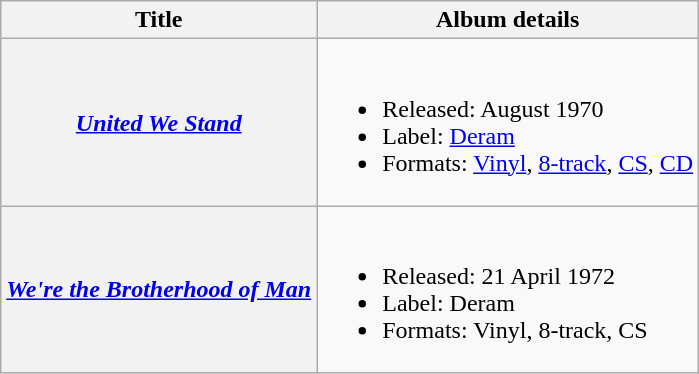<table class="wikitable">
<tr>
<th>Title</th>
<th>Album details</th>
</tr>
<tr>
<th><em><a href='#'>United We Stand</a></em></th>
<td><br><ul><li>Released: August 1970</li><li>Label: <a href='#'>Deram</a></li><li>Formats: <a href='#'>Vinyl</a>, <a href='#'>8-track</a>, <a href='#'>CS</a>, <a href='#'>CD</a></li></ul></td>
</tr>
<tr>
<th><em><a href='#'>We're the Brotherhood of Man</a></em></th>
<td><br><ul><li>Released: 21 April 1972</li><li>Label: Deram</li><li>Formats: Vinyl, 8-track, CS</li></ul></td>
</tr>
</table>
